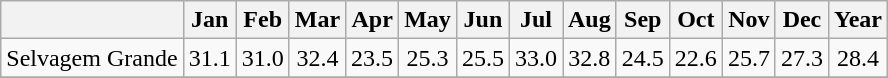<table class="wikitable sortable" style="text-align: center">
<tr>
<th></th>
<th><strong>Jan</strong></th>
<th><strong>Feb</strong></th>
<th><strong>Mar</strong></th>
<th><strong>Apr</strong></th>
<th><strong>May</strong></th>
<th><strong>Jun</strong></th>
<th><strong>Jul</strong></th>
<th><strong>Aug</strong></th>
<th><strong>Sep</strong></th>
<th><strong>Oct</strong></th>
<th><strong>Nov</strong></th>
<th><strong>Dec</strong></th>
<th><strong>Year</strong></th>
</tr>
<tr>
<td>Selvagem Grande</td>
<td>31.1</td>
<td>31.0</td>
<td>32.4</td>
<td>23.5</td>
<td>25.3</td>
<td>25.5</td>
<td>33.0</td>
<td>32.8</td>
<td>24.5</td>
<td>22.6</td>
<td>25.7</td>
<td>27.3</td>
<td>28.4</td>
</tr>
<tr>
</tr>
</table>
